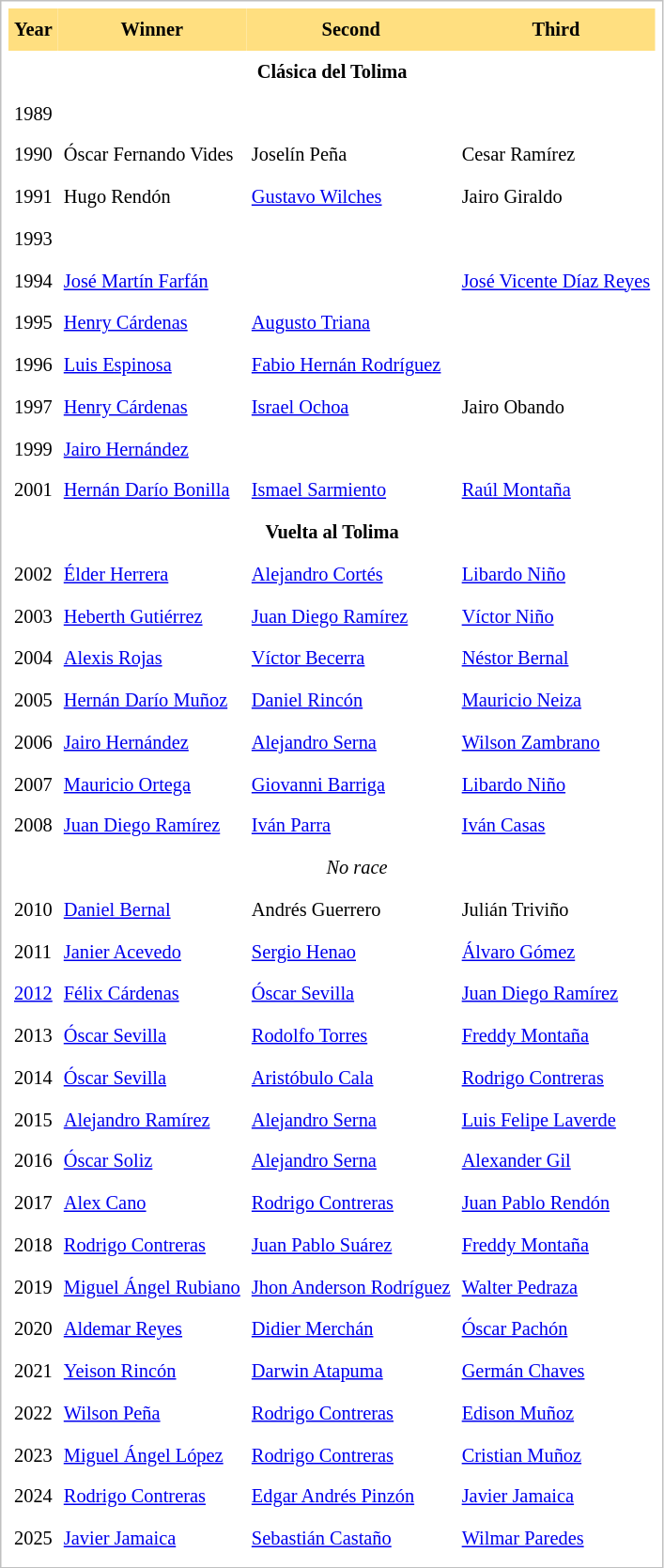<table cellpadding="4" cellspacing="0"  style="border: 1px solid silver; color: black; margin: 0 0 0.5em 0; background-color: white; padding: 5px; text-align: left; font-size:85%; vertical-align: top; line-height:1.6em;">
<tr>
<th scope=col; align="center" bgcolor="FFDF80">Year</th>
<th scope=col; align="center" bgcolor="FFDF80">Winner</th>
<th scope=col; align="center" bgcolor="FFDF80">Second</th>
<th scope=col; align="center" bgcolor="FFDF80">Third</th>
</tr>
<tr>
<td align=center colspan=4><strong>Clásica del Tolima</strong></td>
</tr>
<tr>
<td>1989</td>
</tr>
<tr>
<td>1990</td>
<td> Óscar Fernando Vides</td>
<td> Joselín Peña</td>
<td> Cesar Ramírez</td>
</tr>
<tr>
<td>1991</td>
<td> Hugo Rendón</td>
<td> <a href='#'>Gustavo Wilches</a></td>
<td> Jairo Giraldo</td>
</tr>
<tr>
<td>1993</td>
</tr>
<tr>
<td>1994</td>
<td> <a href='#'>José Martín Farfán</a></td>
<td></td>
<td> <a href='#'>José Vicente Díaz Reyes</a></td>
</tr>
<tr>
<td>1995</td>
<td> <a href='#'>Henry Cárdenas</a></td>
<td> <a href='#'>Augusto Triana</a></td>
<td></td>
</tr>
<tr>
<td>1996</td>
<td> <a href='#'>Luis Espinosa</a></td>
<td> <a href='#'>Fabio Hernán Rodríguez</a></td>
</tr>
<tr>
<td>1997</td>
<td> <a href='#'>Henry Cárdenas</a></td>
<td> <a href='#'>Israel Ochoa</a></td>
<td> Jairo Obando</td>
</tr>
<tr>
<td>1999</td>
<td> <a href='#'>Jairo Hernández</a></td>
</tr>
<tr>
<td>2001</td>
<td> <a href='#'>Hernán Darío Bonilla</a></td>
<td> <a href='#'>Ismael Sarmiento</a></td>
<td> <a href='#'>Raúl Montaña</a></td>
</tr>
<tr>
<td align=center colspan=4><strong>Vuelta al Tolima</strong></td>
</tr>
<tr>
<td>2002</td>
<td> <a href='#'>Élder Herrera</a></td>
<td> <a href='#'>Alejandro Cortés</a></td>
<td> <a href='#'>Libardo Niño</a></td>
</tr>
<tr>
<td>2003</td>
<td> <a href='#'>Heberth Gutiérrez</a></td>
<td> <a href='#'>Juan Diego Ramírez</a></td>
<td> <a href='#'>Víctor Niño</a></td>
</tr>
<tr>
<td>2004</td>
<td> <a href='#'>Alexis Rojas</a></td>
<td> <a href='#'>Víctor Becerra</a></td>
<td> <a href='#'>Néstor Bernal</a></td>
</tr>
<tr>
<td>2005</td>
<td> <a href='#'>Hernán Darío Muñoz</a></td>
<td> <a href='#'>Daniel Rincón</a></td>
<td> <a href='#'>Mauricio Neiza</a></td>
</tr>
<tr>
<td>2006</td>
<td> <a href='#'>Jairo Hernández</a></td>
<td> <a href='#'>Alejandro Serna</a></td>
<td> <a href='#'>Wilson Zambrano</a></td>
</tr>
<tr>
<td>2007</td>
<td> <a href='#'>Mauricio Ortega</a></td>
<td> <a href='#'>Giovanni Barriga</a></td>
<td> <a href='#'>Libardo Niño</a></td>
</tr>
<tr>
<td>2008</td>
<td> <a href='#'>Juan Diego Ramírez</a></td>
<td> <a href='#'>Iván Parra</a></td>
<td> <a href='#'>Iván Casas</a></td>
</tr>
<tr>
<td></td>
<td colspan=3 align=center><em>No race</em></td>
</tr>
<tr>
<td>2010</td>
<td> <a href='#'>Daniel Bernal</a></td>
<td> Andrés Guerrero</td>
<td> Julián Triviño</td>
</tr>
<tr>
<td>2011</td>
<td> <a href='#'>Janier Acevedo</a></td>
<td> <a href='#'>Sergio Henao</a></td>
<td> <a href='#'>Álvaro Gómez</a></td>
</tr>
<tr>
<td><a href='#'>2012</a></td>
<td> <a href='#'>Félix Cárdenas</a></td>
<td> <a href='#'>Óscar Sevilla</a></td>
<td> <a href='#'>Juan Diego Ramírez</a></td>
</tr>
<tr>
<td>2013</td>
<td> <a href='#'>Óscar Sevilla</a></td>
<td> <a href='#'>Rodolfo Torres</a></td>
<td> <a href='#'>Freddy Montaña</a></td>
</tr>
<tr>
<td>2014</td>
<td> <a href='#'>Óscar Sevilla</a></td>
<td> <a href='#'>Aristóbulo Cala</a></td>
<td> <a href='#'>Rodrigo Contreras</a></td>
</tr>
<tr>
<td>2015</td>
<td> <a href='#'>Alejandro Ramírez</a></td>
<td> <a href='#'>Alejandro Serna</a></td>
<td> <a href='#'>Luis Felipe Laverde</a></td>
</tr>
<tr>
<td>2016</td>
<td> <a href='#'>Óscar Soliz</a></td>
<td> <a href='#'>Alejandro Serna</a></td>
<td> <a href='#'>Alexander Gil</a></td>
</tr>
<tr>
<td>2017</td>
<td> <a href='#'>Alex Cano</a></td>
<td> <a href='#'>Rodrigo Contreras</a></td>
<td> <a href='#'>Juan Pablo Rendón</a></td>
</tr>
<tr>
<td>2018</td>
<td> <a href='#'>Rodrigo Contreras</a></td>
<td> <a href='#'>Juan Pablo Suárez</a></td>
<td> <a href='#'>Freddy Montaña</a></td>
</tr>
<tr>
<td>2019</td>
<td> <a href='#'>Miguel Ángel Rubiano</a></td>
<td> <a href='#'>Jhon Anderson Rodríguez</a></td>
<td> <a href='#'>Walter Pedraza</a></td>
</tr>
<tr>
<td>2020</td>
<td> <a href='#'>Aldemar Reyes</a></td>
<td> <a href='#'>Didier Merchán</a></td>
<td> <a href='#'>Óscar Pachón</a></td>
</tr>
<tr>
<td>2021</td>
<td> <a href='#'>Yeison Rincón</a></td>
<td> <a href='#'>Darwin Atapuma</a></td>
<td> <a href='#'>Germán Chaves</a></td>
</tr>
<tr>
<td>2022</td>
<td> <a href='#'>Wilson Peña</a></td>
<td> <a href='#'>Rodrigo Contreras</a></td>
<td> <a href='#'>Edison Muñoz</a></td>
</tr>
<tr>
<td>2023</td>
<td> <a href='#'>Miguel Ángel López</a></td>
<td> <a href='#'>Rodrigo Contreras</a></td>
<td> <a href='#'>Cristian Muñoz</a></td>
</tr>
<tr>
<td>2024</td>
<td> <a href='#'>Rodrigo Contreras</a></td>
<td> <a href='#'>Edgar Andrés Pinzón</a></td>
<td> <a href='#'>Javier Jamaica</a></td>
</tr>
<tr>
<td>2025</td>
<td> <a href='#'>Javier Jamaica</a></td>
<td> <a href='#'>Sebastián Castaño</a></td>
<td> <a href='#'>Wilmar Paredes</a></td>
</tr>
</table>
